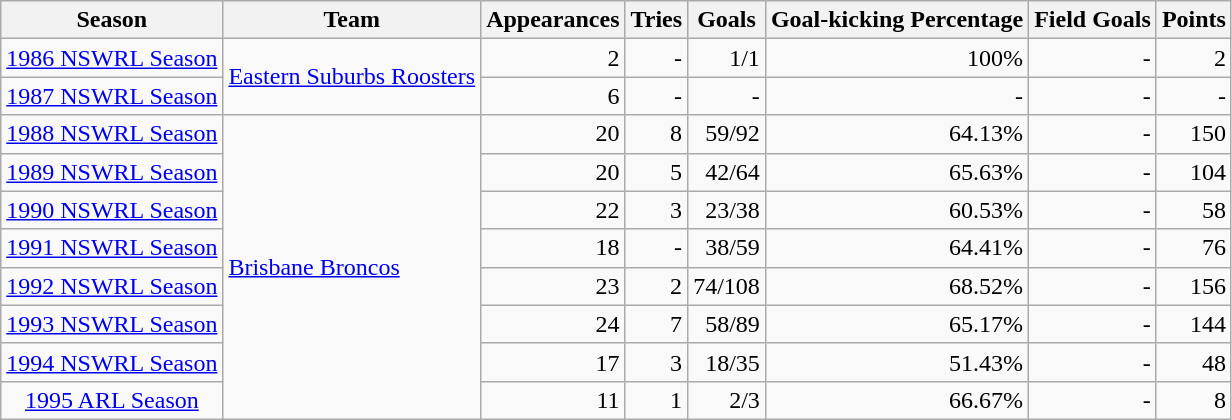<table class="wikitable">
<tr>
<th>Season</th>
<th>Team</th>
<th>Appearances</th>
<th>Tries</th>
<th>Goals</th>
<th>Goal-kicking Percentage</th>
<th>Field Goals</th>
<th>Points</th>
</tr>
<tr>
<td align=center><a href='#'>1986 NSWRL Season</a></td>
<td align=left rowspan=2> <a href='#'>Eastern Suburbs Roosters</a></td>
<td align=right>2</td>
<td align=right>-</td>
<td align=right>1/1</td>
<td align=right>100%</td>
<td align=right>-</td>
<td align=right>2</td>
</tr>
<tr>
<td align=center><a href='#'>1987 NSWRL Season</a></td>
<td align=right>6</td>
<td align=right>-</td>
<td align=right>-</td>
<td align=right>-</td>
<td align=right>-</td>
<td align=right>-</td>
</tr>
<tr>
<td align=center><a href='#'>1988 NSWRL Season</a></td>
<td align=left rowspan=8> <a href='#'>Brisbane Broncos</a></td>
<td align=right>20</td>
<td align=right>8</td>
<td align=right>59/92</td>
<td align=right>64.13%</td>
<td align=right>-</td>
<td align=right>150</td>
</tr>
<tr>
<td align=center><a href='#'>1989 NSWRL Season</a></td>
<td align=right>20</td>
<td align=right>5</td>
<td align=right>42/64</td>
<td align=right>65.63%</td>
<td align=right>-</td>
<td align=right>104</td>
</tr>
<tr>
<td align=center><a href='#'>1990 NSWRL Season</a></td>
<td align=right>22</td>
<td align=right>3</td>
<td align=right>23/38</td>
<td align=right>60.53%</td>
<td align=right>-</td>
<td align=right>58</td>
</tr>
<tr>
<td align=center><a href='#'>1991 NSWRL Season</a></td>
<td align=right>18</td>
<td align=right>-</td>
<td align=right>38/59</td>
<td align=right>64.41%</td>
<td align=right>-</td>
<td align=right>76</td>
</tr>
<tr>
<td align=center><a href='#'>1992 NSWRL Season</a></td>
<td align=right>23</td>
<td align=right>2</td>
<td align=right>74/108</td>
<td align=right>68.52%</td>
<td align=right>-</td>
<td align=right>156</td>
</tr>
<tr>
<td align=center><a href='#'>1993 NSWRL Season</a></td>
<td align=right>24</td>
<td align=right>7</td>
<td align=right>58/89</td>
<td align=right>65.17%</td>
<td align=right>-</td>
<td align=right>144</td>
</tr>
<tr>
<td align=center><a href='#'>1994 NSWRL Season</a></td>
<td align=right>17</td>
<td align=right>3</td>
<td align=right>18/35</td>
<td align=right>51.43%</td>
<td align=right>-</td>
<td align=right>48</td>
</tr>
<tr>
<td align=center><a href='#'>1995 ARL Season</a></td>
<td align=right>11</td>
<td align=right>1</td>
<td align=right>2/3</td>
<td align=right>66.67%</td>
<td align=right>-</td>
<td align=right>8</td>
</tr>
</table>
